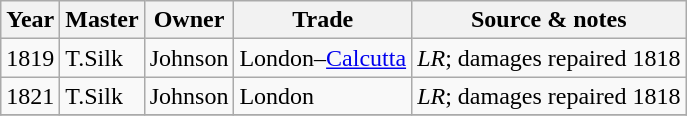<table class=" wikitable">
<tr>
<th>Year</th>
<th>Master</th>
<th>Owner</th>
<th>Trade</th>
<th>Source & notes</th>
</tr>
<tr>
<td>1819</td>
<td>T.Silk</td>
<td>Johnson</td>
<td>London–<a href='#'>Calcutta</a></td>
<td><em>LR</em>; damages repaired 1818</td>
</tr>
<tr>
<td>1821</td>
<td>T.Silk</td>
<td>Johnson</td>
<td>London</td>
<td><em>LR</em>; damages repaired 1818</td>
</tr>
<tr>
</tr>
</table>
